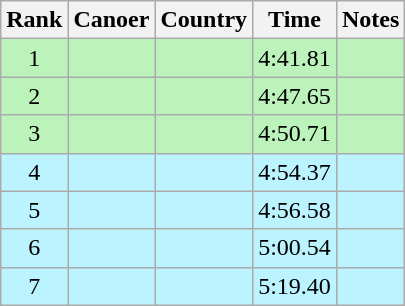<table class="wikitable sortable" style="text-align:center">
<tr>
<th>Rank</th>
<th>Canoer</th>
<th>Country</th>
<th>Time</th>
<th>Notes</th>
</tr>
<tr bgcolor=bbf3bb>
<td>1</td>
<td align=left></td>
<td align=left></td>
<td>4:41.81</td>
<td></td>
</tr>
<tr bgcolor=bbf3bb>
<td>2</td>
<td align=left></td>
<td align=left></td>
<td>4:47.65</td>
<td></td>
</tr>
<tr bgcolor=bbf3bb>
<td>3</td>
<td align=left></td>
<td align=left></td>
<td>4:50.71</td>
<td></td>
</tr>
<tr bgcolor=bbf3ff>
<td>4</td>
<td align=left></td>
<td align=left></td>
<td>4:54.37</td>
<td></td>
</tr>
<tr bgcolor=bbf3ff>
<td>5</td>
<td align=left></td>
<td align=left></td>
<td>4:56.58</td>
<td></td>
</tr>
<tr bgcolor=bbf3ff>
<td>6</td>
<td align=left></td>
<td align=left></td>
<td>5:00.54</td>
<td></td>
</tr>
<tr bgcolor=bbf3ff>
<td>7</td>
<td align=left></td>
<td align=left></td>
<td>5:19.40</td>
<td></td>
</tr>
</table>
